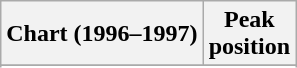<table class="wikitable sortable">
<tr>
<th align="left">Chart (1996–1997)</th>
<th align="center">Peak<br>position</th>
</tr>
<tr>
</tr>
<tr>
</tr>
</table>
